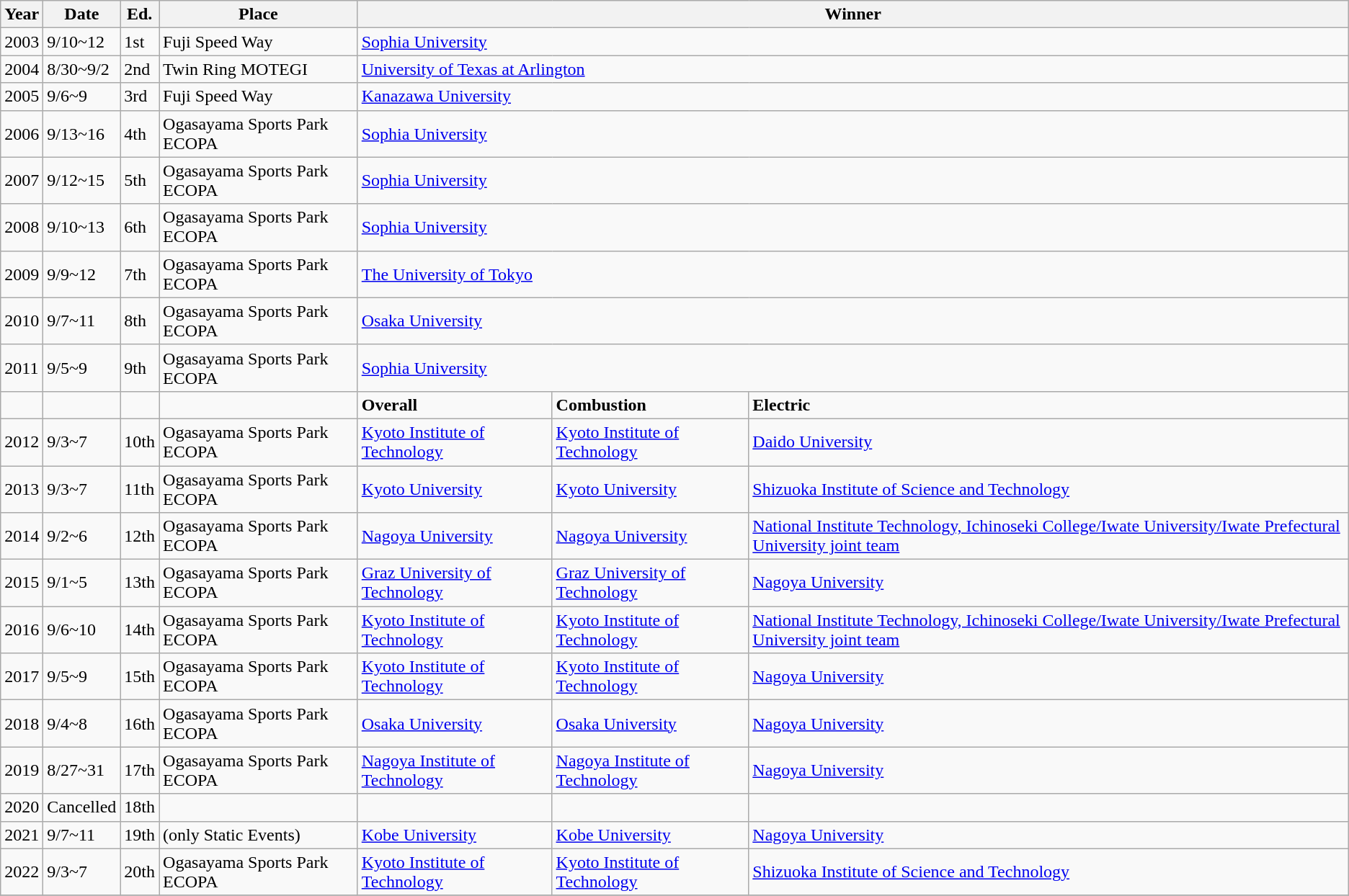<table class="wikitable">
<tr>
<th>Year</th>
<th>Date</th>
<th>Ed.</th>
<th>Place</th>
<th colspan="3">Winner</th>
</tr>
<tr>
<td>2003</td>
<td>9/10~12</td>
<td>1st</td>
<td>Fuji Speed Way</td>
<td colspan="3"> <a href='#'>Sophia University</a></td>
</tr>
<tr>
<td>2004</td>
<td>8/30~9/2</td>
<td>2nd</td>
<td>Twin Ring MOTEGI</td>
<td colspan="3"> <a href='#'>University of Texas at Arlington</a></td>
</tr>
<tr>
<td>2005</td>
<td>9/6~9</td>
<td>3rd</td>
<td>Fuji Speed Way</td>
<td colspan="3"> <a href='#'>Kanazawa University</a></td>
</tr>
<tr>
<td>2006</td>
<td>9/13~16</td>
<td>4th</td>
<td>Ogasayama Sports Park ECOPA</td>
<td colspan="3"> <a href='#'>Sophia University</a></td>
</tr>
<tr>
<td>2007</td>
<td>9/12~15</td>
<td>5th</td>
<td>Ogasayama Sports Park ECOPA</td>
<td colspan="3"> <a href='#'>Sophia University</a></td>
</tr>
<tr>
<td>2008</td>
<td>9/10~13</td>
<td>6th</td>
<td>Ogasayama Sports Park ECOPA</td>
<td colspan="3"> <a href='#'>Sophia University</a></td>
</tr>
<tr>
<td>2009</td>
<td>9/9~12</td>
<td>7th</td>
<td>Ogasayama Sports Park ECOPA</td>
<td colspan="3"> <a href='#'>The University of Tokyo</a></td>
</tr>
<tr>
<td>2010</td>
<td>9/7~11</td>
<td>8th</td>
<td>Ogasayama Sports Park ECOPA</td>
<td colspan="3"> <a href='#'>Osaka University</a></td>
</tr>
<tr>
<td>2011</td>
<td>9/5~9</td>
<td>9th</td>
<td>Ogasayama Sports Park ECOPA</td>
<td colspan="3"> <a href='#'>Sophia University</a></td>
</tr>
<tr>
<td></td>
<td></td>
<td></td>
<td></td>
<td><strong>Overall</strong></td>
<td><strong>Combustion</strong></td>
<td><strong>Electric</strong></td>
</tr>
<tr>
<td>2012</td>
<td>9/3~7</td>
<td>10th</td>
<td>Ogasayama Sports Park ECOPA</td>
<td> <a href='#'>Kyoto Institute of Technology</a></td>
<td> <a href='#'>Kyoto Institute of Technology</a></td>
<td> <a href='#'>Daido University</a></td>
</tr>
<tr>
<td>2013</td>
<td>9/3~7</td>
<td>11th</td>
<td>Ogasayama Sports Park ECOPA</td>
<td> <a href='#'>Kyoto University</a></td>
<td> <a href='#'>Kyoto University</a></td>
<td> <a href='#'>Shizuoka Institute of Science and Technology</a></td>
</tr>
<tr>
<td>2014</td>
<td>9/2~6</td>
<td>12th</td>
<td>Ogasayama Sports Park ECOPA</td>
<td> <a href='#'>Nagoya University</a></td>
<td> <a href='#'>Nagoya University</a></td>
<td> <a href='#'>National Institute Technology, Ichinoseki College/Iwate University/Iwate Prefectural University joint team</a></td>
</tr>
<tr>
<td>2015</td>
<td>9/1~5</td>
<td>13th</td>
<td>Ogasayama Sports Park ECOPA</td>
<td> <a href='#'>Graz University of Technology</a></td>
<td> <a href='#'>Graz University of Technology</a></td>
<td> <a href='#'>Nagoya University</a></td>
</tr>
<tr>
<td>2016</td>
<td>9/6~10</td>
<td>14th</td>
<td>Ogasayama Sports Park ECOPA</td>
<td> <a href='#'>Kyoto Institute of Technology</a></td>
<td> <a href='#'>Kyoto Institute of Technology</a></td>
<td> <a href='#'>National Institute Technology, Ichinoseki College/Iwate University/Iwate Prefectural University joint team</a></td>
</tr>
<tr>
<td>2017</td>
<td>9/5~9</td>
<td>15th</td>
<td>Ogasayama Sports Park ECOPA</td>
<td> <a href='#'>Kyoto Institute of Technology</a></td>
<td> <a href='#'>Kyoto Institute of Technology</a></td>
<td> <a href='#'>Nagoya University</a></td>
</tr>
<tr>
<td>2018</td>
<td>9/4~8</td>
<td>16th</td>
<td>Ogasayama Sports Park ECOPA</td>
<td> <a href='#'>Osaka University</a></td>
<td> <a href='#'>Osaka University</a></td>
<td> <a href='#'>Nagoya University</a></td>
</tr>
<tr>
<td>2019</td>
<td>8/27~31</td>
<td>17th</td>
<td>Ogasayama Sports Park ECOPA</td>
<td> <a href='#'>Nagoya Institute of Technology</a></td>
<td> <a href='#'>Nagoya Institute of Technology</a></td>
<td> <a href='#'>Nagoya University</a></td>
</tr>
<tr>
<td>2020</td>
<td>Cancelled</td>
<td>18th</td>
<td></td>
<td></td>
<td></td>
<td></td>
</tr>
<tr>
<td>2021</td>
<td>9/7~11</td>
<td>19th</td>
<td>(only Static Events)</td>
<td> <a href='#'>Kobe University</a></td>
<td> <a href='#'>Kobe University</a></td>
<td> <a href='#'>Nagoya University</a></td>
</tr>
<tr>
<td>2022</td>
<td>9/3~7</td>
<td>20th</td>
<td>Ogasayama Sports Park ECOPA</td>
<td> <a href='#'>Kyoto Institute of Technology</a></td>
<td> <a href='#'>Kyoto Institute of Technology</a></td>
<td> <a href='#'>Shizuoka Institute of Science and Technology</a></td>
</tr>
<tr>
</tr>
</table>
